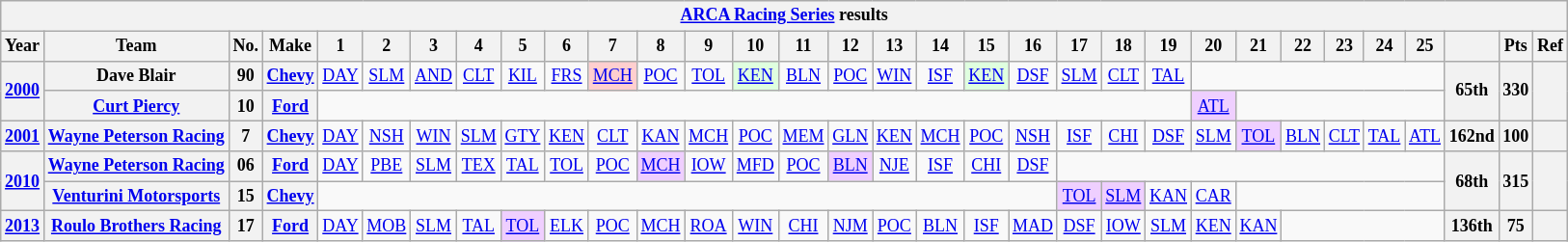<table class="wikitable" style="text-align:center; font-size:75%">
<tr>
<th colspan=48><a href='#'>ARCA Racing Series</a> results</th>
</tr>
<tr>
<th>Year</th>
<th>Team</th>
<th>No.</th>
<th>Make</th>
<th>1</th>
<th>2</th>
<th>3</th>
<th>4</th>
<th>5</th>
<th>6</th>
<th>7</th>
<th>8</th>
<th>9</th>
<th>10</th>
<th>11</th>
<th>12</th>
<th>13</th>
<th>14</th>
<th>15</th>
<th>16</th>
<th>17</th>
<th>18</th>
<th>19</th>
<th>20</th>
<th>21</th>
<th>22</th>
<th>23</th>
<th>24</th>
<th>25</th>
<th></th>
<th>Pts</th>
<th>Ref</th>
</tr>
<tr>
<th rowspan=2><a href='#'>2000</a></th>
<th>Dave Blair</th>
<th>90</th>
<th><a href='#'>Chevy</a></th>
<td><a href='#'>DAY</a></td>
<td><a href='#'>SLM</a></td>
<td><a href='#'>AND</a></td>
<td><a href='#'>CLT</a></td>
<td><a href='#'>KIL</a></td>
<td><a href='#'>FRS</a></td>
<td style="background:#FFCFCF;"><a href='#'>MCH</a><br></td>
<td><a href='#'>POC</a></td>
<td><a href='#'>TOL</a></td>
<td style="background:#DFFFDF;"><a href='#'>KEN</a><br></td>
<td><a href='#'>BLN</a></td>
<td><a href='#'>POC</a></td>
<td><a href='#'>WIN</a></td>
<td><a href='#'>ISF</a></td>
<td style="background:#DFFFDF;"><a href='#'>KEN</a><br></td>
<td><a href='#'>DSF</a></td>
<td><a href='#'>SLM</a></td>
<td><a href='#'>CLT</a></td>
<td><a href='#'>TAL</a></td>
<td colspan=6></td>
<th rowspan=2>65th</th>
<th rowspan=2>330</th>
<th rowspan=2></th>
</tr>
<tr>
<th><a href='#'>Curt Piercy</a></th>
<th>10</th>
<th><a href='#'>Ford</a></th>
<td colspan=19></td>
<td style="background:#EFCFFF;"><a href='#'>ATL</a><br></td>
<td colspan=5></td>
</tr>
<tr>
<th><a href='#'>2001</a></th>
<th><a href='#'>Wayne Peterson Racing</a></th>
<th>7</th>
<th><a href='#'>Chevy</a></th>
<td><a href='#'>DAY</a></td>
<td><a href='#'>NSH</a></td>
<td><a href='#'>WIN</a></td>
<td><a href='#'>SLM</a></td>
<td><a href='#'>GTY</a></td>
<td><a href='#'>KEN</a></td>
<td><a href='#'>CLT</a></td>
<td><a href='#'>KAN</a></td>
<td><a href='#'>MCH</a></td>
<td><a href='#'>POC</a></td>
<td><a href='#'>MEM</a></td>
<td><a href='#'>GLN</a></td>
<td><a href='#'>KEN</a></td>
<td><a href='#'>MCH</a></td>
<td><a href='#'>POC</a></td>
<td><a href='#'>NSH</a></td>
<td><a href='#'>ISF</a></td>
<td><a href='#'>CHI</a></td>
<td><a href='#'>DSF</a></td>
<td><a href='#'>SLM</a></td>
<td style="background:#EFCFFF;"><a href='#'>TOL</a><br></td>
<td><a href='#'>BLN</a></td>
<td><a href='#'>CLT</a></td>
<td><a href='#'>TAL</a></td>
<td><a href='#'>ATL</a></td>
<th>162nd</th>
<th>100</th>
<th></th>
</tr>
<tr>
<th rowspan=2><a href='#'>2010</a></th>
<th><a href='#'>Wayne Peterson Racing</a></th>
<th>06</th>
<th><a href='#'>Ford</a></th>
<td><a href='#'>DAY</a></td>
<td><a href='#'>PBE</a></td>
<td><a href='#'>SLM</a></td>
<td><a href='#'>TEX</a></td>
<td><a href='#'>TAL</a></td>
<td><a href='#'>TOL</a></td>
<td><a href='#'>POC</a></td>
<td style="background:#EFCFFF;"><a href='#'>MCH</a><br></td>
<td><a href='#'>IOW</a></td>
<td><a href='#'>MFD</a></td>
<td><a href='#'>POC</a></td>
<td style="background:#EFCFFF;"><a href='#'>BLN</a><br></td>
<td><a href='#'>NJE</a></td>
<td><a href='#'>ISF</a></td>
<td><a href='#'>CHI</a></td>
<td><a href='#'>DSF</a></td>
<td colspan=9></td>
<th rowspan=2>68th</th>
<th rowspan=2>315</th>
<th rowspan=2></th>
</tr>
<tr>
<th><a href='#'>Venturini Motorsports</a></th>
<th>15</th>
<th><a href='#'>Chevy</a></th>
<td colspan=16></td>
<td style="background:#EFCFFF;"><a href='#'>TOL</a><br></td>
<td style="background:#EFCFFF;"><a href='#'>SLM</a><br></td>
<td><a href='#'>KAN</a></td>
<td><a href='#'>CAR</a></td>
<td colspan=5></td>
</tr>
<tr>
<th><a href='#'>2013</a></th>
<th><a href='#'>Roulo Brothers Racing</a></th>
<th>17</th>
<th><a href='#'>Ford</a></th>
<td><a href='#'>DAY</a></td>
<td><a href='#'>MOB</a></td>
<td><a href='#'>SLM</a></td>
<td><a href='#'>TAL</a></td>
<td style="background:#EFCFFF;"><a href='#'>TOL</a><br></td>
<td><a href='#'>ELK</a></td>
<td><a href='#'>POC</a></td>
<td><a href='#'>MCH</a></td>
<td><a href='#'>ROA</a></td>
<td><a href='#'>WIN</a></td>
<td><a href='#'>CHI</a></td>
<td><a href='#'>NJM</a></td>
<td><a href='#'>POC</a></td>
<td><a href='#'>BLN</a></td>
<td><a href='#'>ISF</a></td>
<td><a href='#'>MAD</a></td>
<td><a href='#'>DSF</a></td>
<td><a href='#'>IOW</a></td>
<td><a href='#'>SLM</a></td>
<td><a href='#'>KEN</a></td>
<td><a href='#'>KAN</a></td>
<td colspan=4></td>
<th>136th</th>
<th>75</th>
<th></th>
</tr>
</table>
